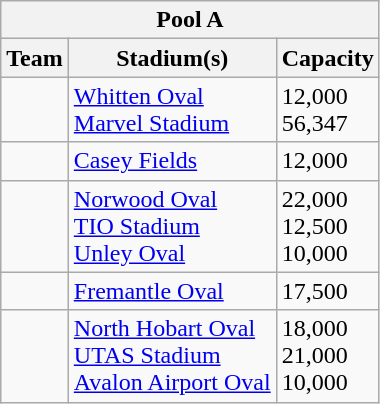<table class="wikitable" style="text-align:left">
<tr>
<th colspan=3>Pool A</th>
</tr>
<tr>
<th>Team</th>
<th>Stadium(s)</th>
<th>Capacity</th>
</tr>
<tr>
<td></td>
<td><a href='#'>Whitten Oval</a><br><a href='#'>Marvel Stadium</a></td>
<td>12,000<br>56,347</td>
</tr>
<tr>
<td></td>
<td><a href='#'>Casey Fields</a></td>
<td>12,000</td>
</tr>
<tr>
<td></td>
<td><a href='#'>Norwood Oval</a><br><a href='#'>TIO Stadium</a><br><a href='#'>Unley Oval</a></td>
<td>22,000<br>12,500<br>10,000</td>
</tr>
<tr>
<td></td>
<td><a href='#'>Fremantle Oval</a></td>
<td>17,500</td>
</tr>
<tr>
<td></td>
<td><a href='#'>North Hobart Oval</a><br><a href='#'>UTAS Stadium</a><br><a href='#'>Avalon Airport Oval</a></td>
<td>18,000<br>21,000<br>10,000</td>
</tr>
</table>
